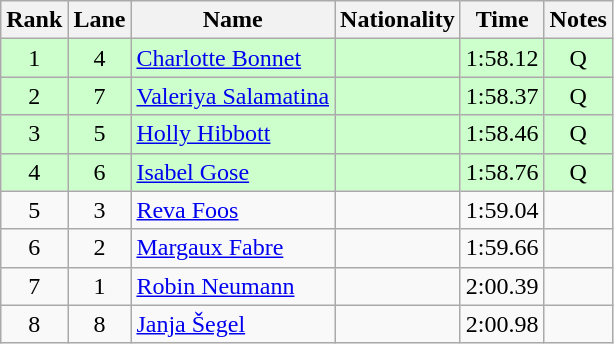<table class="wikitable sortable" style="text-align:center">
<tr>
<th>Rank</th>
<th>Lane</th>
<th>Name</th>
<th>Nationality</th>
<th>Time</th>
<th>Notes</th>
</tr>
<tr bgcolor=ccffcc>
<td>1</td>
<td>4</td>
<td align=left><a href='#'>Charlotte Bonnet</a></td>
<td align=left></td>
<td>1:58.12</td>
<td>Q</td>
</tr>
<tr bgcolor=ccffcc>
<td>2</td>
<td>7</td>
<td align=left><a href='#'>Valeriya Salamatina</a></td>
<td align=left></td>
<td>1:58.37</td>
<td>Q</td>
</tr>
<tr bgcolor=ccffcc>
<td>3</td>
<td>5</td>
<td align=left><a href='#'>Holly Hibbott</a></td>
<td align=left></td>
<td>1:58.46</td>
<td>Q</td>
</tr>
<tr bgcolor=ccffcc>
<td>4</td>
<td>6</td>
<td align=left><a href='#'>Isabel Gose</a></td>
<td align=left></td>
<td>1:58.76</td>
<td>Q</td>
</tr>
<tr>
<td>5</td>
<td>3</td>
<td align=left><a href='#'>Reva Foos</a></td>
<td align=left></td>
<td>1:59.04</td>
<td></td>
</tr>
<tr>
<td>6</td>
<td>2</td>
<td align=left><a href='#'>Margaux Fabre</a></td>
<td align=left></td>
<td>1:59.66</td>
<td></td>
</tr>
<tr>
<td>7</td>
<td>1</td>
<td align=left><a href='#'>Robin Neumann</a></td>
<td align=left></td>
<td>2:00.39</td>
<td></td>
</tr>
<tr>
<td>8</td>
<td>8</td>
<td align=left><a href='#'>Janja Šegel</a></td>
<td align=left></td>
<td>2:00.98</td>
<td></td>
</tr>
</table>
